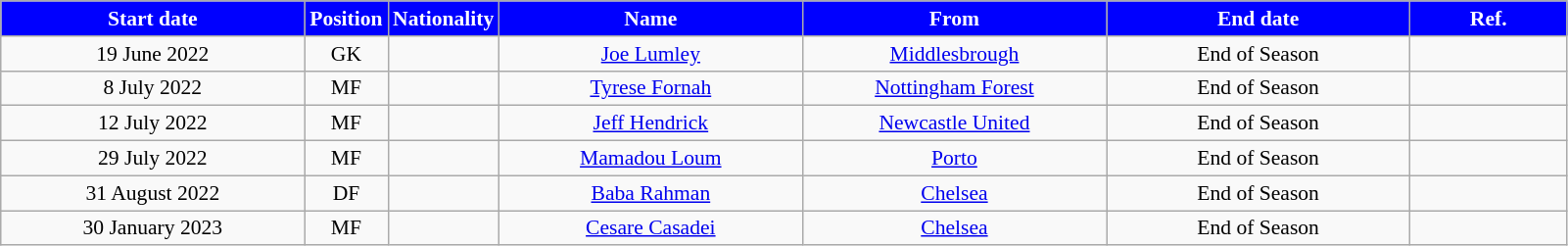<table class="wikitable"  style="text-align:center; font-size:90%; ">
<tr>
<th style="background:#00f; color:white; width:200px;">Start date</th>
<th style="background:#00f; color:white; width:50px;">Position</th>
<th style="background:#00f; color:white; width:50px;">Nationality</th>
<th style="background:#00f; color:white; width:200px;">Name</th>
<th style="background:#00f; color:white; width:200px;">From</th>
<th style="background:#00f; color:white; width:200px;">End date</th>
<th style="background:#00f; color:white; width:100px;">Ref.</th>
</tr>
<tr>
<td>19 June 2022</td>
<td>GK</td>
<td></td>
<td><a href='#'>Joe Lumley</a></td>
<td><a href='#'>Middlesbrough</a></td>
<td>End of Season</td>
<td></td>
</tr>
<tr>
<td>8 July 2022</td>
<td>MF</td>
<td></td>
<td><a href='#'>Tyrese Fornah</a></td>
<td><a href='#'>Nottingham Forest</a></td>
<td>End of Season</td>
<td></td>
</tr>
<tr>
<td>12 July 2022</td>
<td>MF</td>
<td></td>
<td><a href='#'>Jeff Hendrick</a></td>
<td><a href='#'>Newcastle United</a></td>
<td>End of Season</td>
<td></td>
</tr>
<tr>
<td>29 July 2022</td>
<td>MF</td>
<td></td>
<td><a href='#'>Mamadou Loum</a></td>
<td><a href='#'>Porto</a></td>
<td>End of Season</td>
<td></td>
</tr>
<tr>
<td>31 August 2022</td>
<td>DF</td>
<td></td>
<td><a href='#'>Baba Rahman</a></td>
<td><a href='#'>Chelsea</a></td>
<td>End of Season</td>
<td></td>
</tr>
<tr>
<td>30 January 2023</td>
<td>MF</td>
<td></td>
<td><a href='#'>Cesare Casadei</a></td>
<td><a href='#'>Chelsea</a></td>
<td>End of Season</td>
<td></td>
</tr>
</table>
